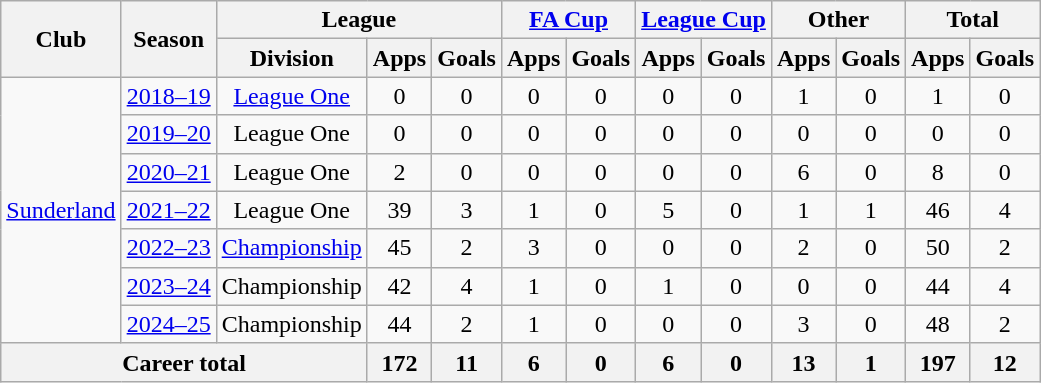<table class=wikitable style="text-align: center;">
<tr>
<th rowspan=2>Club</th>
<th rowspan=2>Season</th>
<th colspan=3>League</th>
<th colspan=2><a href='#'>FA Cup</a></th>
<th colspan=2><a href='#'>League Cup</a></th>
<th colspan=2>Other</th>
<th colspan=2>Total</th>
</tr>
<tr>
<th>Division</th>
<th>Apps</th>
<th>Goals</th>
<th>Apps</th>
<th>Goals</th>
<th>Apps</th>
<th>Goals</th>
<th>Apps</th>
<th>Goals</th>
<th>Apps</th>
<th>Goals</th>
</tr>
<tr>
<td rowspan=7><a href='#'>Sunderland</a></td>
<td><a href='#'>2018–19</a></td>
<td><a href='#'>League One</a></td>
<td>0</td>
<td>0</td>
<td>0</td>
<td>0</td>
<td>0</td>
<td>0</td>
<td>1</td>
<td>0</td>
<td>1</td>
<td>0</td>
</tr>
<tr>
<td><a href='#'>2019–20</a></td>
<td>League One</td>
<td>0</td>
<td>0</td>
<td>0</td>
<td>0</td>
<td>0</td>
<td>0</td>
<td>0</td>
<td>0</td>
<td>0</td>
<td>0</td>
</tr>
<tr>
<td><a href='#'>2020–21</a></td>
<td>League One</td>
<td>2</td>
<td>0</td>
<td>0</td>
<td>0</td>
<td>0</td>
<td>0</td>
<td>6</td>
<td>0</td>
<td>8</td>
<td>0</td>
</tr>
<tr>
<td><a href='#'>2021–22</a></td>
<td>League One</td>
<td>39</td>
<td>3</td>
<td>1</td>
<td>0</td>
<td>5</td>
<td>0</td>
<td>1</td>
<td>1</td>
<td>46</td>
<td>4</td>
</tr>
<tr>
<td><a href='#'>2022–23</a></td>
<td><a href='#'>Championship</a></td>
<td>45</td>
<td>2</td>
<td>3</td>
<td>0</td>
<td>0</td>
<td>0</td>
<td>2</td>
<td>0</td>
<td>50</td>
<td>2</td>
</tr>
<tr>
<td><a href='#'>2023–24</a></td>
<td>Championship</td>
<td>42</td>
<td>4</td>
<td>1</td>
<td>0</td>
<td>1</td>
<td>0</td>
<td>0</td>
<td>0</td>
<td>44</td>
<td>4</td>
</tr>
<tr>
<td><a href='#'>2024–25</a></td>
<td>Championship</td>
<td>44</td>
<td>2</td>
<td>1</td>
<td>0</td>
<td>0</td>
<td>0</td>
<td>3</td>
<td>0</td>
<td>48</td>
<td>2</td>
</tr>
<tr>
<th colspan=3>Career total</th>
<th>172</th>
<th>11</th>
<th>6</th>
<th>0</th>
<th>6</th>
<th>0</th>
<th>13</th>
<th>1</th>
<th>197</th>
<th>12</th>
</tr>
</table>
